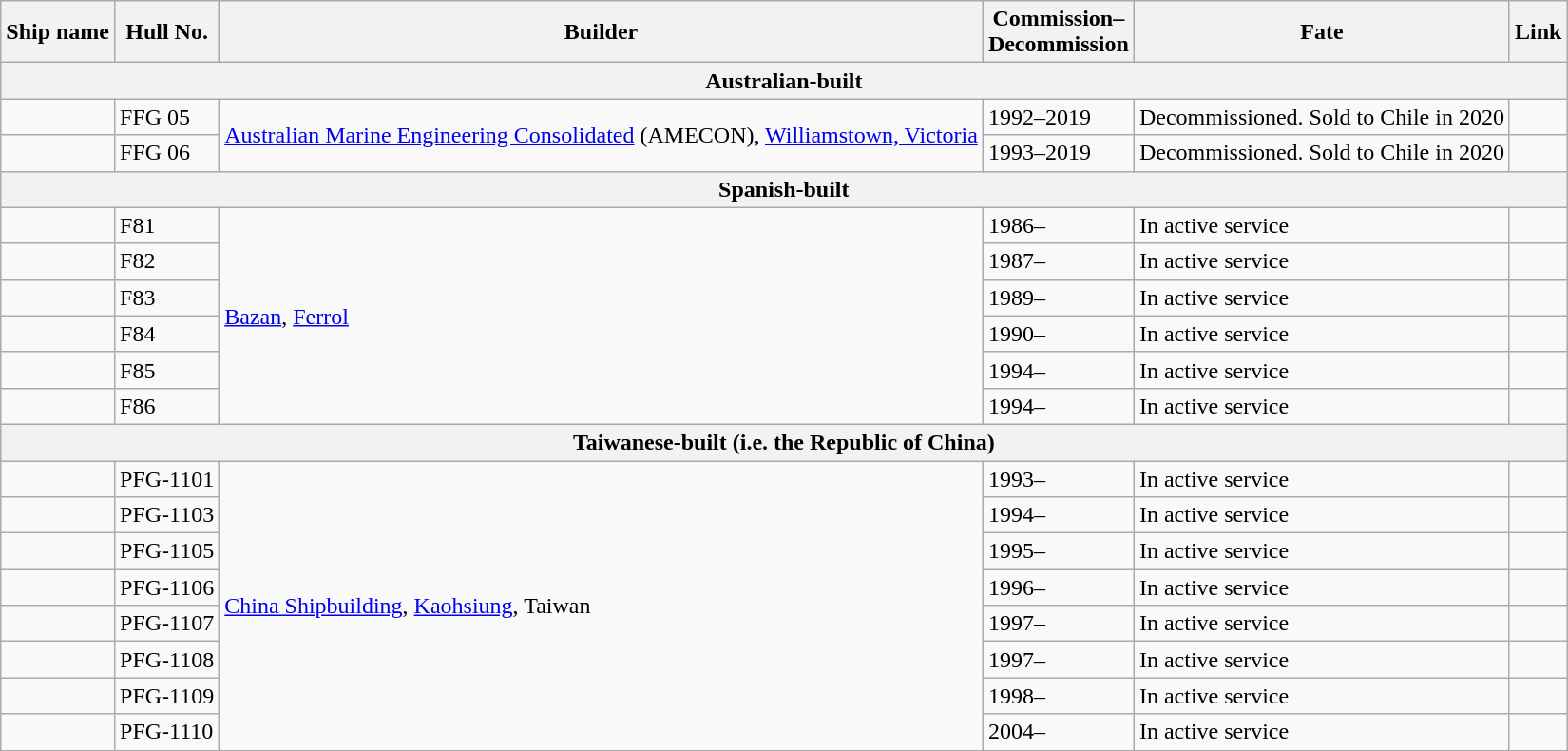<table class="sortable wikitable">
<tr>
<th>Ship name</th>
<th>Hull No.</th>
<th>Builder</th>
<th>Commission–<br>Decommission</th>
<th>Fate</th>
<th>Link</th>
</tr>
<tr>
<th colspan=6>Australian-built</th>
</tr>
<tr>
<td></td>
<td>FFG 05</td>
<td rowspan=2><a href='#'>Australian Marine Engineering Consolidated</a> (AMECON), <a href='#'>Williamstown, Victoria</a></td>
<td>1992–2019</td>
<td>Decommissioned. Sold to Chile in 2020</td>
<td></td>
</tr>
<tr>
<td></td>
<td>FFG 06</td>
<td>1993–2019</td>
<td>Decommissioned. Sold to Chile in 2020</td>
<td></td>
</tr>
<tr>
<th colspan=6>Spanish-built</th>
</tr>
<tr>
<td></td>
<td>F81</td>
<td rowspan=6><a href='#'>Bazan</a>, <a href='#'>Ferrol</a></td>
<td>1986–</td>
<td>In active service</td>
<td></td>
</tr>
<tr>
<td></td>
<td>F82</td>
<td>1987–</td>
<td>In active service</td>
<td></td>
</tr>
<tr>
<td></td>
<td>F83</td>
<td>1989–</td>
<td>In active service</td>
<td></td>
</tr>
<tr>
<td></td>
<td>F84</td>
<td>1990–</td>
<td>In active service</td>
<td></td>
</tr>
<tr>
<td></td>
<td>F85</td>
<td>1994–</td>
<td>In active service</td>
<td></td>
</tr>
<tr>
<td></td>
<td>F86</td>
<td>1994–</td>
<td>In active service</td>
<td></td>
</tr>
<tr>
<th colspan=6>Taiwanese-built (i.e. the Republic of China)</th>
</tr>
<tr>
<td></td>
<td>PFG-1101</td>
<td rowspan=8><a href='#'>China Shipbuilding</a>, <a href='#'>Kaohsiung</a>, Taiwan</td>
<td>1993–</td>
<td>In active service</td>
<td></td>
</tr>
<tr>
<td></td>
<td>PFG-1103</td>
<td>1994–</td>
<td>In active service</td>
<td></td>
</tr>
<tr>
<td></td>
<td>PFG-1105</td>
<td>1995–</td>
<td>In active service</td>
<td></td>
</tr>
<tr>
<td></td>
<td>PFG-1106</td>
<td>1996–</td>
<td>In active service</td>
<td></td>
</tr>
<tr>
<td></td>
<td>PFG-1107</td>
<td>1997–</td>
<td>In active service</td>
<td></td>
</tr>
<tr>
<td></td>
<td>PFG-1108</td>
<td>1997–</td>
<td>In active service</td>
<td></td>
</tr>
<tr>
<td></td>
<td>PFG-1109</td>
<td>1998–</td>
<td>In active service</td>
<td></td>
</tr>
<tr>
<td></td>
<td>PFG-1110</td>
<td>2004–</td>
<td>In active service</td>
<td></td>
</tr>
</table>
